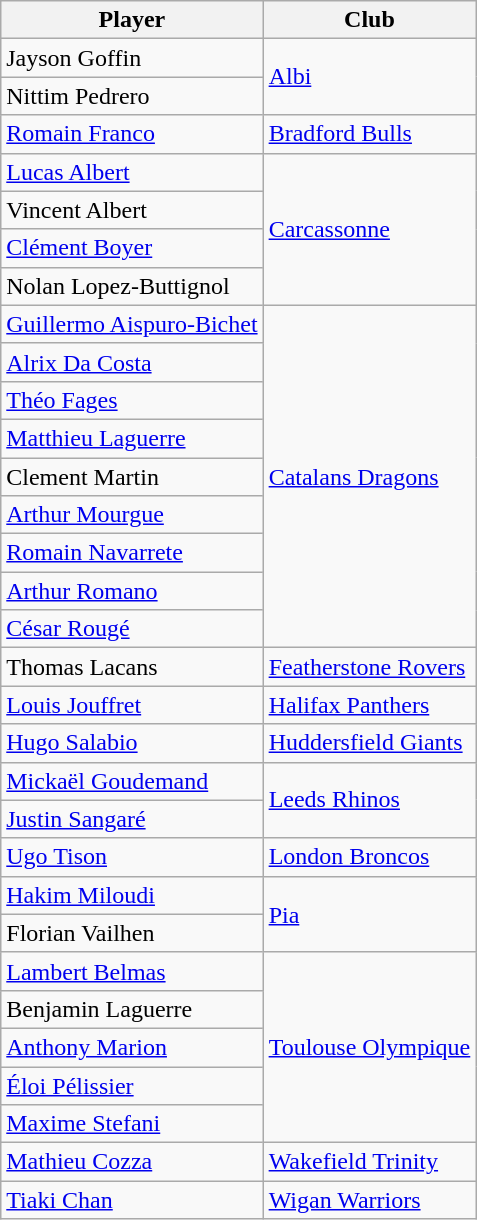<table class="wikitable">
<tr>
<th>Player</th>
<th>Club</th>
</tr>
<tr>
<td>Jayson Goffin</td>
<td rowspan="2">  <a href='#'>Albi</a></td>
</tr>
<tr>
<td>Nittim Pedrero</td>
</tr>
<tr>
<td><a href='#'>Romain Franco</a></td>
<td>  <a href='#'>Bradford Bulls</a></td>
</tr>
<tr>
<td><a href='#'>Lucas Albert</a></td>
<td rowspan="4">  <a href='#'>Carcassonne</a></td>
</tr>
<tr>
<td>Vincent Albert</td>
</tr>
<tr>
<td><a href='#'>Clément Boyer</a></td>
</tr>
<tr>
<td>Nolan Lopez-Buttignol</td>
</tr>
<tr>
<td><a href='#'>Guillermo Aispuro-Bichet</a></td>
<td rowspan="9">  <a href='#'>Catalans Dragons</a></td>
</tr>
<tr>
<td><a href='#'>Alrix Da Costa</a></td>
</tr>
<tr>
<td><a href='#'>Théo Fages</a></td>
</tr>
<tr>
<td><a href='#'>Matthieu Laguerre</a></td>
</tr>
<tr>
<td>Clement Martin</td>
</tr>
<tr>
<td><a href='#'>Arthur Mourgue</a></td>
</tr>
<tr>
<td><a href='#'>Romain Navarrete</a></td>
</tr>
<tr>
<td><a href='#'>Arthur Romano</a></td>
</tr>
<tr>
<td><a href='#'>César Rougé</a></td>
</tr>
<tr>
<td>Thomas Lacans</td>
<td>  <a href='#'>Featherstone Rovers</a></td>
</tr>
<tr>
<td><a href='#'>Louis Jouffret</a></td>
<td>  <a href='#'>Halifax Panthers</a></td>
</tr>
<tr>
<td><a href='#'>Hugo Salabio</a></td>
<td>  <a href='#'>Huddersfield Giants</a></td>
</tr>
<tr>
<td><a href='#'>Mickaël Goudemand</a></td>
<td rowspan="2">  <a href='#'>Leeds Rhinos</a></td>
</tr>
<tr>
<td><a href='#'>Justin Sangaré</a></td>
</tr>
<tr>
<td><a href='#'>Ugo Tison</a></td>
<td>  <a href='#'>London Broncos</a></td>
</tr>
<tr>
<td><a href='#'>Hakim Miloudi</a></td>
<td rowspan="2">  <a href='#'>Pia</a></td>
</tr>
<tr>
<td>Florian Vailhen</td>
</tr>
<tr>
<td><a href='#'>Lambert Belmas</a></td>
<td rowspan="5">  <a href='#'>Toulouse Olympique</a></td>
</tr>
<tr>
<td>Benjamin Laguerre</td>
</tr>
<tr>
<td><a href='#'>Anthony Marion</a></td>
</tr>
<tr>
<td><a href='#'>Éloi Pélissier</a></td>
</tr>
<tr>
<td><a href='#'>Maxime Stefani</a></td>
</tr>
<tr>
<td><a href='#'>Mathieu Cozza</a></td>
<td>  <a href='#'>Wakefield Trinity</a></td>
</tr>
<tr>
<td><a href='#'>Tiaki Chan</a></td>
<td>  <a href='#'>Wigan Warriors</a></td>
</tr>
</table>
